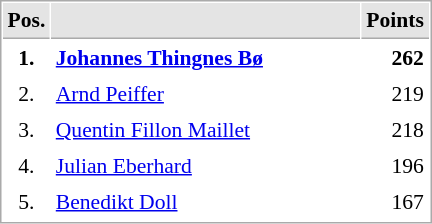<table cellspacing="1" cellpadding="3" style="border:1px solid #AAAAAA;font-size:90%">
<tr bgcolor="#E4E4E4">
<th style="border-bottom:1px solid #AAAAAA" width=10>Pos.</th>
<th style="border-bottom:1px solid #AAAAAA" width=200></th>
<th style="border-bottom:1px solid #AAAAAA" width=20>Points</th>
</tr>
<tr>
<td align="center"><strong>1.</strong></td>
<td><strong> <a href='#'>Johannes Thingnes Bø</a></strong></td>
<td align="right"><strong>262</strong></td>
</tr>
<tr>
<td align="center">2.</td>
<td> <a href='#'>Arnd Peiffer</a></td>
<td align="right">219</td>
</tr>
<tr>
<td align="center">3.</td>
<td> <a href='#'>Quentin Fillon Maillet</a></td>
<td align="right">218</td>
</tr>
<tr>
<td align="center">4.</td>
<td> <a href='#'>Julian Eberhard</a></td>
<td align="right">196</td>
</tr>
<tr>
<td align="center">5.</td>
<td> <a href='#'>Benedikt Doll</a></td>
<td align="right">167</td>
</tr>
<tr>
</tr>
</table>
